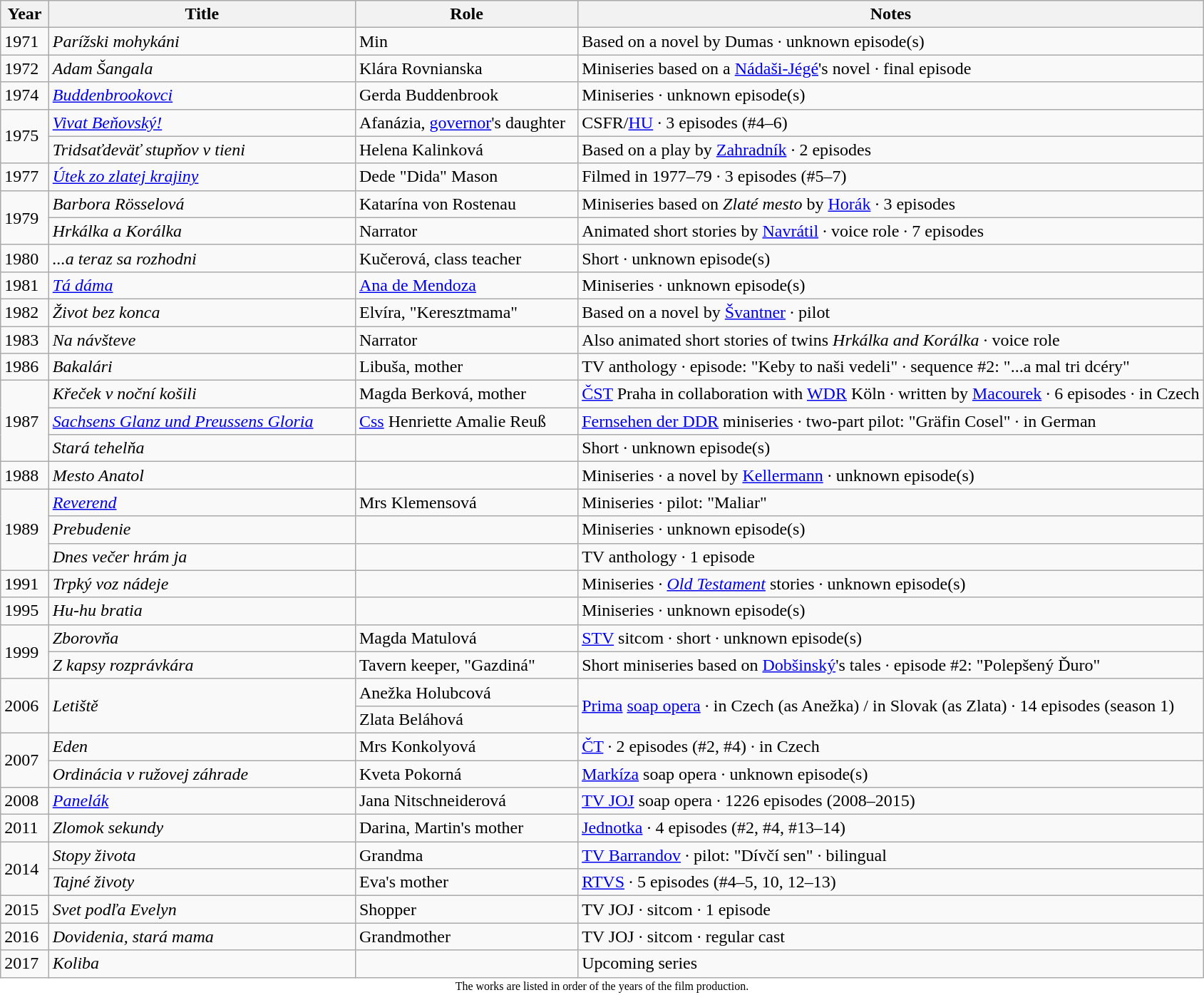<table class=wikitable style="text-align:left">
<tr>
<th width=4%>Year</th>
<th width=25.5%>Title</th>
<th width=18.5%>Role</th>
<th width=52%>Notes</th>
</tr>
<tr>
<td>1971</td>
<td><em>Parížski mohykáni</em></td>
<td>Min</td>
<td>Based on a novel by Dumas · unknown episode(s)</td>
</tr>
<tr>
<td>1972</td>
<td><em>Adam Šangala</em></td>
<td>Klára Rovnianska</td>
<td>Miniseries based on a <a href='#'>Nádaši-Jégé</a>'s novel · final episode</td>
</tr>
<tr>
<td>1974</td>
<td><em><a href='#'>Buddenbrookovci</a></em></td>
<td>Gerda Buddenbrook</td>
<td>Miniseries · unknown episode(s)</td>
</tr>
<tr>
<td rowspan=2>1975</td>
<td><em><a href='#'>Vivat Beňovský!</a></em></td>
<td>Afanázia, <a href='#'>governor</a>'s daughter</td>
<td>CSFR/<a href='#'>HU</a> · 3 episodes (#4–6)</td>
</tr>
<tr>
<td><em>Tridsaťdeväť stupňov v tieni</em></td>
<td>Helena Kalinková</td>
<td>Based on a play by <a href='#'>Zahradník</a> · 2 episodes </td>
</tr>
<tr>
<td>1977</td>
<td><em><a href='#'>Útek zo zlatej krajiny</a></em></td>
<td>Dede "Dida" Mason</td>
<td>Filmed in 1977–79 · 3 episodes (#5–7)</td>
</tr>
<tr>
<td rowspan=2>1979</td>
<td><em>Barbora Rösselová</em></td>
<td>Katarína von Rostenau</td>
<td>Miniseries based on <em>Zlaté mesto</em> by <a href='#'>Horák</a> · 3 episodes</td>
</tr>
<tr>
<td><em>Hrkálka a Korálka</em></td>
<td>Narrator</td>
<td>Animated short stories by <a href='#'>Navrátil</a> · voice role · 7 episodes</td>
</tr>
<tr>
<td>1980</td>
<td><em>...a teraz sa rozhodni</em></td>
<td>Kučerová, class teacher</td>
<td>Short · unknown episode(s)</td>
</tr>
<tr>
<td>1981</td>
<td><em><a href='#'>Tá dáma</a></em></td>
<td><a href='#'>Ana de Mendoza</a></td>
<td>Miniseries · unknown episode(s)</td>
</tr>
<tr>
<td>1982</td>
<td><em>Život bez konca</em></td>
<td>Elvíra, "Keresztmama"</td>
<td>Based on a novel by <a href='#'>Švantner</a> · pilot</td>
</tr>
<tr>
<td>1983</td>
<td><em>Na návšteve</em></td>
<td>Narrator</td>
<td>Also animated short stories of twins <em>Hrkálka and Korálka</em> · voice role</td>
</tr>
<tr>
<td>1986</td>
<td><em>Bakalári</em></td>
<td>Libuša, mother</td>
<td>TV anthology · episode: "Keby to naši vedeli" · sequence #2: "...a mal tri dcéry"</td>
</tr>
<tr>
<td rowspan=3>1987</td>
<td><em>Křeček v noční košili</em></td>
<td>Magda Berková, mother</td>
<td><a href='#'>ČST</a> Praha in collaboration with <a href='#'>WDR</a> Köln · written by <a href='#'>Macourek</a> · 6 episodes · in Czech</td>
</tr>
<tr>
<td><em><a href='#'>Sachsens Glanz und Preussens Gloria</a></em></td>
<td><a href='#'>Css</a> Henriette Amalie Reuß</td>
<td><a href='#'>Fernsehen der DDR</a> miniseries · two-part pilot: "Gräfin Cosel"  · in German</td>
</tr>
<tr>
<td><em>Stará tehelňa</em></td>
<td></td>
<td>Short · unknown episode(s)</td>
</tr>
<tr>
<td>1988</td>
<td><em>Mesto Anatol</em></td>
<td></td>
<td>Miniseries · a novel by <a href='#'>Kellermann</a> · unknown episode(s)</td>
</tr>
<tr>
<td rowspan=3>1989</td>
<td><em><a href='#'>Reverend</a></em></td>
<td>Mrs Klemensová</td>
<td>Miniseries · pilot: "Maliar"</td>
</tr>
<tr>
<td><em>Prebudenie</em></td>
<td></td>
<td>Miniseries · unknown episode(s)</td>
</tr>
<tr>
<td><em>Dnes večer hrám ja</em></td>
<td></td>
<td>TV anthology · 1 episode</td>
</tr>
<tr>
<td>1991</td>
<td><em>Trpký voz nádeje</em></td>
<td></td>
<td>Miniseries · <em><a href='#'>Old Testament</a></em> stories · unknown episode(s)</td>
</tr>
<tr>
<td>1995</td>
<td><em>Hu-hu bratia</em></td>
<td></td>
<td>Miniseries · unknown episode(s)</td>
</tr>
<tr>
<td rowspan=2>1999</td>
<td><em>Zborovňa</em></td>
<td>Magda Matulová</td>
<td><a href='#'>STV</a> sitcom · short · unknown episode(s)</td>
</tr>
<tr>
<td><em>Z kapsy rozprávkára</em></td>
<td>Tavern keeper, "Gazdiná"</td>
<td>Short miniseries based on <a href='#'>Dobšinský</a>'s tales · episode #2: "Polepšený Ďuro"</td>
</tr>
<tr>
<td rowspan=2>2006</td>
<td rowspan=2><em>Letiště</em></td>
<td>Anežka Holubcová</td>
<td rowspan=2><a href='#'>Prima</a> <a href='#'>soap opera</a> · in Czech (as Anežka) / in Slovak (as Zlata) · 14 episodes (season 1)</td>
</tr>
<tr>
<td>Zlata Beláhová </td>
</tr>
<tr>
<td rowspan=2>2007</td>
<td><em>Eden</em></td>
<td>Mrs Konkolyová</td>
<td><a href='#'>ČT</a> · 2 episodes (#2, #4) · in Czech</td>
</tr>
<tr>
<td><em>Ordinácia v ružovej záhrade</em></td>
<td>Kveta Pokorná</td>
<td><a href='#'>Markíza</a> soap opera · unknown episode(s)</td>
</tr>
<tr>
<td>2008</td>
<td><em><a href='#'>Panelák</a></em></td>
<td>Jana Nitschneiderová</td>
<td><a href='#'>TV JOJ</a> soap opera · 1226 episodes (2008–2015)</td>
</tr>
<tr>
<td>2011</td>
<td><em>Zlomok sekundy</em></td>
<td>Darina, Martin's mother</td>
<td><a href='#'>Jednotka</a> · 4 episodes (#2, #4, #13–14)</td>
</tr>
<tr>
<td rowspan=2>2014</td>
<td><em>Stopy života </em></td>
<td>Grandma</td>
<td><a href='#'>TV Barrandov</a> · pilot: "Dívčí sen" · bilingual</td>
</tr>
<tr>
<td><em>Tajné životy</em></td>
<td>Eva's mother</td>
<td><a href='#'>RTVS</a> · 5 episodes (#4–5, 10, 12–13)</td>
</tr>
<tr>
<td>2015</td>
<td><em>Svet podľa Evelyn</em></td>
<td>Shopper</td>
<td>TV JOJ · sitcom · 1 episode</td>
</tr>
<tr>
<td>2016</td>
<td><em>Dovidenia, stará mama</em></td>
<td>Grandmother</td>
<td>TV JOJ · sitcom · regular cast</td>
</tr>
<tr>
<td>2017</td>
<td><em>Koliba</em></td>
<td></td>
<td>Upcoming series</td>
</tr>
<tr>
<td width=100% colspan=4 style="background:white; font-size:8pt; border-left:1px solid white; border-right:1px solid white; border-bottom:1px solid white" align=center>The works are listed in order of the years of the film production.</td>
</tr>
</table>
